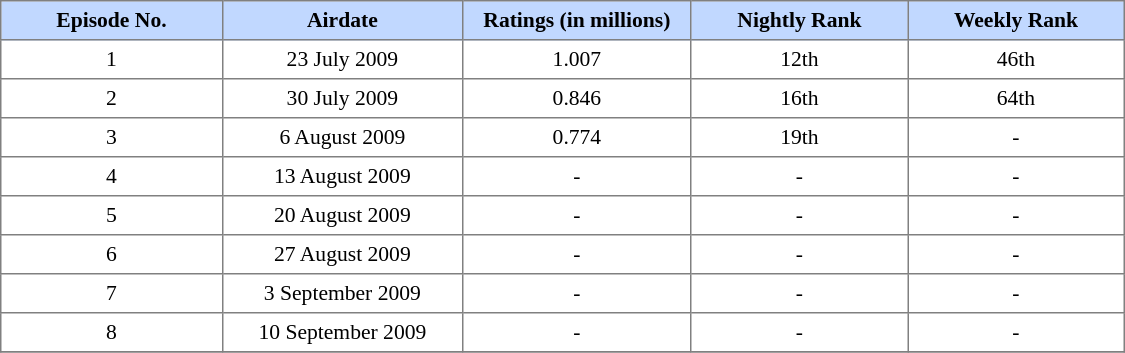<table border="1" cellpadding="4" cellspacing="0" style="text-align:center; font-size:90%; border-collapse:collapse;" width=750>
<tr style="background:#C1D8FF;">
<th width=1%>Episode No.</th>
<th width=1%>Airdate</th>
<th width=1%>Ratings (in millions)</th>
<th width=1%>Nightly Rank</th>
<th width=1%>Weekly Rank</th>
</tr>
<tr>
<td>1</td>
<td>23 July 2009</td>
<td>1.007</td>
<td>12th</td>
<td>46th</td>
</tr>
<tr>
<td>2</td>
<td>30 July 2009</td>
<td>0.846</td>
<td>16th</td>
<td>64th</td>
</tr>
<tr>
<td>3</td>
<td>6 August 2009</td>
<td>0.774</td>
<td>19th</td>
<td>-</td>
</tr>
<tr>
<td>4</td>
<td>13 August 2009</td>
<td>-</td>
<td>-</td>
<td>-</td>
</tr>
<tr>
<td>5</td>
<td>20 August 2009</td>
<td>-</td>
<td>-</td>
<td>-</td>
</tr>
<tr>
<td>6</td>
<td>27 August 2009</td>
<td>-</td>
<td>-</td>
<td>-</td>
</tr>
<tr>
<td>7</td>
<td>3 September 2009</td>
<td>-</td>
<td>-</td>
<td>-</td>
</tr>
<tr>
<td>8</td>
<td>10 September 2009</td>
<td>-</td>
<td>-</td>
<td>-</td>
</tr>
<tr>
</tr>
</table>
